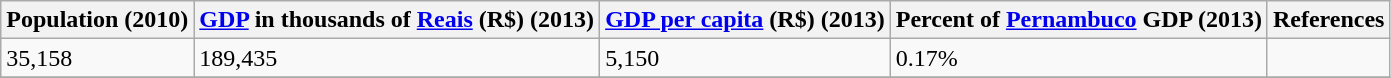<table class="wikitable" border="1">
<tr>
<th>Population (2010)</th>
<th><a href='#'>GDP</a> in thousands of <a href='#'>Reais</a> (R$) (2013)</th>
<th><a href='#'>GDP per capita</a> (R$) (2013)</th>
<th>Percent of <a href='#'>Pernambuco</a> GDP (2013)</th>
<th>References</th>
</tr>
<tr>
<td>35,158</td>
<td>189,435</td>
<td>5,150</td>
<td>0.17%</td>
<td></td>
</tr>
<tr>
</tr>
</table>
